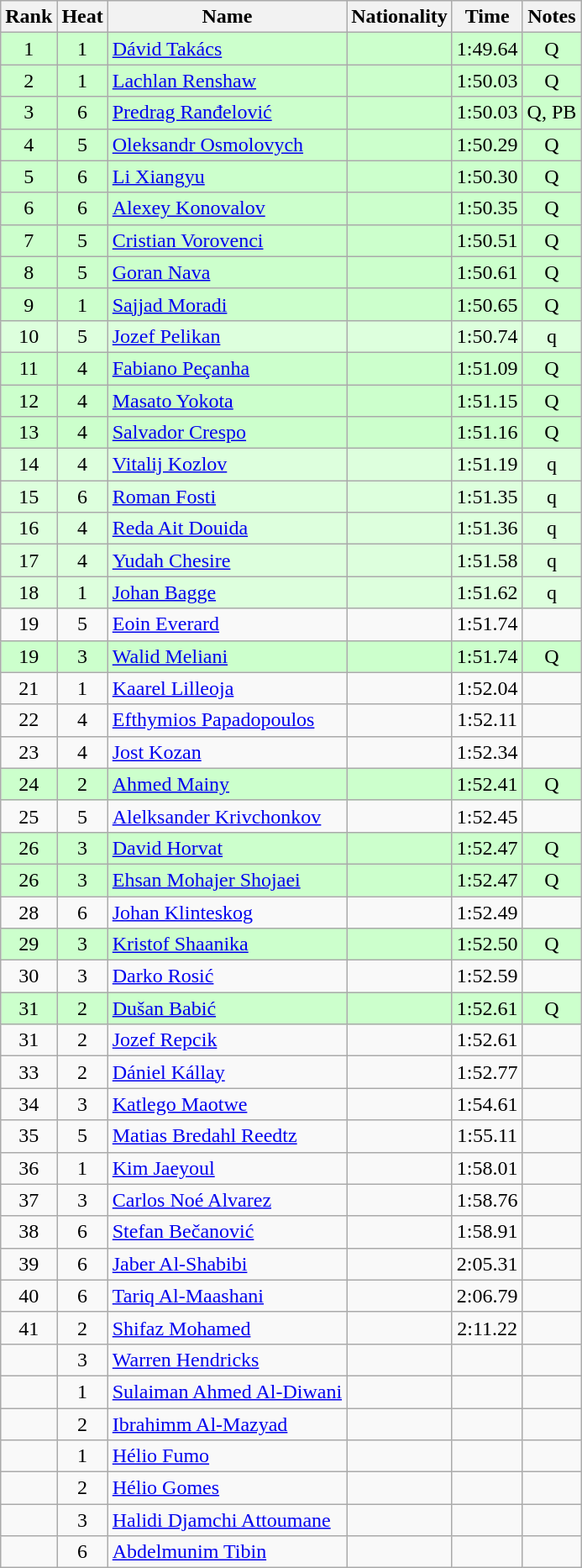<table class="wikitable sortable" style="text-align:center">
<tr>
<th>Rank</th>
<th>Heat</th>
<th>Name</th>
<th>Nationality</th>
<th>Time</th>
<th>Notes</th>
</tr>
<tr bgcolor=ccffcc>
<td>1</td>
<td>1</td>
<td align=left><a href='#'>Dávid Takács</a></td>
<td align=left></td>
<td>1:49.64</td>
<td>Q</td>
</tr>
<tr bgcolor=ccffcc>
<td>2</td>
<td>1</td>
<td align=left><a href='#'>Lachlan Renshaw</a></td>
<td align=left></td>
<td>1:50.03</td>
<td>Q</td>
</tr>
<tr bgcolor=ccffcc>
<td>3</td>
<td>6</td>
<td align=left><a href='#'>Predrag Ranđelović</a></td>
<td align=left></td>
<td>1:50.03</td>
<td>Q, PB</td>
</tr>
<tr bgcolor=ccffcc>
<td>4</td>
<td>5</td>
<td align=left><a href='#'>Oleksandr Osmolovych</a></td>
<td align=left></td>
<td>1:50.29</td>
<td>Q</td>
</tr>
<tr bgcolor=ccffcc>
<td>5</td>
<td>6</td>
<td align=left><a href='#'>Li Xiangyu</a></td>
<td align=left></td>
<td>1:50.30</td>
<td>Q</td>
</tr>
<tr bgcolor=ccffcc>
<td>6</td>
<td>6</td>
<td align=left><a href='#'>Alexey Konovalov</a></td>
<td align=left></td>
<td>1:50.35</td>
<td>Q</td>
</tr>
<tr bgcolor=ccffcc>
<td>7</td>
<td>5</td>
<td align=left><a href='#'>Cristian Vorovenci</a></td>
<td align=left></td>
<td>1:50.51</td>
<td>Q</td>
</tr>
<tr bgcolor=ccffcc>
<td>8</td>
<td>5</td>
<td align=left><a href='#'>Goran Nava</a></td>
<td align=left></td>
<td>1:50.61</td>
<td>Q</td>
</tr>
<tr bgcolor=ccffcc>
<td>9</td>
<td>1</td>
<td align=left><a href='#'>Sajjad Moradi</a></td>
<td align=left></td>
<td>1:50.65</td>
<td>Q</td>
</tr>
<tr bgcolor=ddffdd>
<td>10</td>
<td>5</td>
<td align=left><a href='#'>Jozef Pelikan</a></td>
<td align=left></td>
<td>1:50.74</td>
<td>q</td>
</tr>
<tr bgcolor=ccffcc>
<td>11</td>
<td>4</td>
<td align=left><a href='#'>Fabiano Peçanha</a></td>
<td align=left></td>
<td>1:51.09</td>
<td>Q</td>
</tr>
<tr bgcolor=ccffcc>
<td>12</td>
<td>4</td>
<td align=left><a href='#'>Masato Yokota</a></td>
<td align=left></td>
<td>1:51.15</td>
<td>Q</td>
</tr>
<tr bgcolor=ccffcc>
<td>13</td>
<td>4</td>
<td align=left><a href='#'>Salvador Crespo</a></td>
<td align=left></td>
<td>1:51.16</td>
<td>Q</td>
</tr>
<tr bgcolor=ddffdd>
<td>14</td>
<td>4</td>
<td align=left><a href='#'>Vitalij Kozlov</a></td>
<td align=left></td>
<td>1:51.19</td>
<td>q</td>
</tr>
<tr bgcolor=ddffdd>
<td>15</td>
<td>6</td>
<td align=left><a href='#'>Roman Fosti</a></td>
<td align=left></td>
<td>1:51.35</td>
<td>q</td>
</tr>
<tr bgcolor=ddffdd>
<td>16</td>
<td>4</td>
<td align=left><a href='#'>Reda Ait Douida</a></td>
<td align=left></td>
<td>1:51.36</td>
<td>q</td>
</tr>
<tr bgcolor=ddffdd>
<td>17</td>
<td>4</td>
<td align=left><a href='#'>Yudah Chesire</a></td>
<td align=left></td>
<td>1:51.58</td>
<td>q</td>
</tr>
<tr bgcolor=ddffdd>
<td>18</td>
<td>1</td>
<td align=left><a href='#'>Johan Bagge</a></td>
<td align=left></td>
<td>1:51.62</td>
<td>q</td>
</tr>
<tr>
<td>19</td>
<td>5</td>
<td align=left><a href='#'>Eoin Everard</a></td>
<td align=left></td>
<td>1:51.74</td>
<td></td>
</tr>
<tr bgcolor=ccffcc>
<td>19</td>
<td>3</td>
<td align=left><a href='#'>Walid Meliani</a></td>
<td align=left></td>
<td>1:51.74</td>
<td>Q</td>
</tr>
<tr>
<td>21</td>
<td>1</td>
<td align=left><a href='#'>Kaarel Lilleoja</a></td>
<td align=left></td>
<td>1:52.04</td>
<td></td>
</tr>
<tr>
<td>22</td>
<td>4</td>
<td align=left><a href='#'>Efthymios Papadopoulos</a></td>
<td align=left></td>
<td>1:52.11</td>
<td></td>
</tr>
<tr>
<td>23</td>
<td>4</td>
<td align=left><a href='#'>Jost Kozan</a></td>
<td align=left></td>
<td>1:52.34</td>
<td></td>
</tr>
<tr bgcolor=ccffcc>
<td>24</td>
<td>2</td>
<td align=left><a href='#'>Ahmed Mainy</a></td>
<td align=left></td>
<td>1:52.41</td>
<td>Q</td>
</tr>
<tr>
<td>25</td>
<td>5</td>
<td align=left><a href='#'>Alelksander Krivchonkov</a></td>
<td align=left></td>
<td>1:52.45</td>
<td></td>
</tr>
<tr bgcolor=ccffcc>
<td>26</td>
<td>3</td>
<td align=left><a href='#'>David Horvat</a></td>
<td align=left></td>
<td>1:52.47</td>
<td>Q</td>
</tr>
<tr bgcolor=ccffcc>
<td>26</td>
<td>3</td>
<td align=left><a href='#'>Ehsan Mohajer Shojaei</a></td>
<td align=left></td>
<td>1:52.47</td>
<td>Q</td>
</tr>
<tr>
<td>28</td>
<td>6</td>
<td align=left><a href='#'>Johan Klinteskog</a></td>
<td align=left></td>
<td>1:52.49</td>
<td></td>
</tr>
<tr bgcolor=ccffcc>
<td>29</td>
<td>3</td>
<td align=left><a href='#'>Kristof Shaanika</a></td>
<td align=left></td>
<td>1:52.50</td>
<td>Q</td>
</tr>
<tr>
<td>30</td>
<td>3</td>
<td align=left><a href='#'>Darko Rosić</a></td>
<td align=left></td>
<td>1:52.59</td>
<td></td>
</tr>
<tr bgcolor=ccffcc>
<td>31</td>
<td>2</td>
<td align=left><a href='#'>Dušan Babić</a></td>
<td align=left></td>
<td>1:52.61</td>
<td>Q</td>
</tr>
<tr>
<td>31</td>
<td>2</td>
<td align=left><a href='#'>Jozef Repcik</a></td>
<td align=left></td>
<td>1:52.61</td>
<td></td>
</tr>
<tr>
<td>33</td>
<td>2</td>
<td align=left><a href='#'>Dániel Kállay</a></td>
<td align=left></td>
<td>1:52.77</td>
<td></td>
</tr>
<tr>
<td>34</td>
<td>3</td>
<td align=left><a href='#'>Katlego Maotwe</a></td>
<td align=left></td>
<td>1:54.61</td>
<td></td>
</tr>
<tr>
<td>35</td>
<td>5</td>
<td align=left><a href='#'>Matias Bredahl Reedtz</a></td>
<td align=left></td>
<td>1:55.11</td>
<td></td>
</tr>
<tr>
<td>36</td>
<td>1</td>
<td align=left><a href='#'>Kim Jaeyoul</a></td>
<td align=left></td>
<td>1:58.01</td>
<td></td>
</tr>
<tr>
<td>37</td>
<td>3</td>
<td align=left><a href='#'>Carlos Noé Alvarez</a></td>
<td align=left></td>
<td>1:58.76</td>
<td></td>
</tr>
<tr>
<td>38</td>
<td>6</td>
<td align=left><a href='#'>Stefan Bečanović</a></td>
<td align=left></td>
<td>1:58.91</td>
<td></td>
</tr>
<tr>
<td>39</td>
<td>6</td>
<td align=left><a href='#'>Jaber Al-Shabibi</a></td>
<td align=left></td>
<td>2:05.31</td>
<td></td>
</tr>
<tr>
<td>40</td>
<td>6</td>
<td align=left><a href='#'>Tariq Al-Maashani</a></td>
<td align=left></td>
<td>2:06.79</td>
<td></td>
</tr>
<tr>
<td>41</td>
<td>2</td>
<td align=left><a href='#'>Shifaz Mohamed</a></td>
<td align=left></td>
<td>2:11.22</td>
<td></td>
</tr>
<tr>
<td></td>
<td>3</td>
<td align=left><a href='#'>Warren Hendricks</a></td>
<td align=left></td>
<td></td>
<td></td>
</tr>
<tr>
<td></td>
<td>1</td>
<td align=left><a href='#'>Sulaiman Ahmed Al-Diwani</a></td>
<td align=left></td>
<td></td>
<td></td>
</tr>
<tr>
<td></td>
<td>2</td>
<td align=left><a href='#'>Ibrahimm Al-Mazyad</a></td>
<td align=left></td>
<td></td>
<td></td>
</tr>
<tr>
<td></td>
<td>1</td>
<td align=left><a href='#'>Hélio Fumo</a></td>
<td align=left></td>
<td></td>
<td></td>
</tr>
<tr>
<td></td>
<td>2</td>
<td align=left><a href='#'>Hélio Gomes</a></td>
<td align=left></td>
<td></td>
<td></td>
</tr>
<tr>
<td></td>
<td>3</td>
<td align=left><a href='#'>Halidi Djamchi Attoumane</a></td>
<td align=left></td>
<td></td>
<td></td>
</tr>
<tr>
<td></td>
<td>6</td>
<td align=left><a href='#'>Abdelmunim Tibin</a></td>
<td align=left></td>
<td></td>
<td></td>
</tr>
</table>
